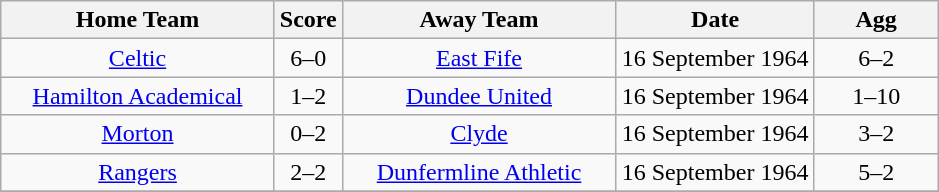<table class="wikitable" style="text-align:center;">
<tr>
<th width=175>Home Team</th>
<th width=20>Score</th>
<th width=175>Away Team</th>
<th width= 125>Date</th>
<th width= 75>Agg</th>
</tr>
<tr>
<td><a href='#'>Celtic</a></td>
<td>6–0</td>
<td><a href='#'>East Fife</a></td>
<td>16 September 1964</td>
<td>6–2</td>
</tr>
<tr>
<td><a href='#'>Hamilton Academical</a></td>
<td>1–2</td>
<td><a href='#'>Dundee United</a></td>
<td>16 September 1964</td>
<td>1–10</td>
</tr>
<tr>
<td><a href='#'>Morton</a></td>
<td>0–2</td>
<td><a href='#'>Clyde</a></td>
<td>16 September 1964</td>
<td>3–2</td>
</tr>
<tr>
<td><a href='#'>Rangers</a></td>
<td>2–2</td>
<td><a href='#'>Dunfermline Athletic</a></td>
<td>16 September 1964</td>
<td>5–2</td>
</tr>
<tr>
</tr>
</table>
